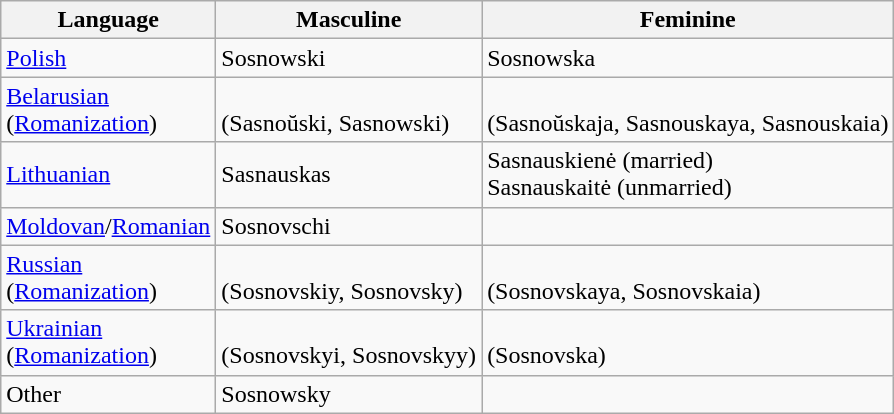<table class="wikitable">
<tr>
<th>Language</th>
<th>Masculine</th>
<th>Feminine</th>
</tr>
<tr>
<td><a href='#'>Polish</a></td>
<td>Sosnowski</td>
<td>Sosnowska</td>
</tr>
<tr>
<td><a href='#'>Belarusian</a> <br>(<a href='#'>Romanization</a>)</td>
<td><br>(Sasnoŭski, Sasnowski)</td>
<td><br> (Sasnoŭskaja, Sasnouskaya, Sasnouskaia)</td>
</tr>
<tr>
<td><a href='#'>Lithuanian</a></td>
<td>Sasnauskas</td>
<td>Sasnauskienė (married)<br> Sasnauskaitė (unmarried)</td>
</tr>
<tr>
<td><a href='#'>Moldovan</a>/<a href='#'>Romanian</a></td>
<td>Sosnovschi</td>
<td></td>
</tr>
<tr>
<td><a href='#'>Russian</a> <br>(<a href='#'>Romanization</a>)</td>
<td><br> (Sosnovskiy, Sosnovsky)</td>
<td><br> (Sosnovskaya, Sosnovskaia)</td>
</tr>
<tr>
<td><a href='#'>Ukrainian</a> <br>(<a href='#'>Romanization</a>)</td>
<td><br> (Sosnovskyi, Sosnovskyy)</td>
<td><br> (Sosnovska)</td>
</tr>
<tr>
<td>Other</td>
<td>Sosnowsky</td>
<td></td>
</tr>
</table>
